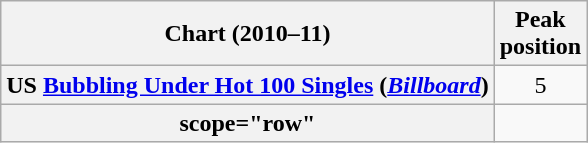<table class="wikitable sortable plainrowheaders" style="text-align:center;">
<tr>
<th scope="col">Chart (2010–11)</th>
<th scope="col">Peak<br>position</th>
</tr>
<tr>
<th scope="row">US <a href='#'>Bubbling Under Hot 100 Singles</a> (<a href='#'><em>Billboard</em></a>)</th>
<td align="center">5</td>
</tr>
<tr>
<th>scope="row"</th>
</tr>
</table>
